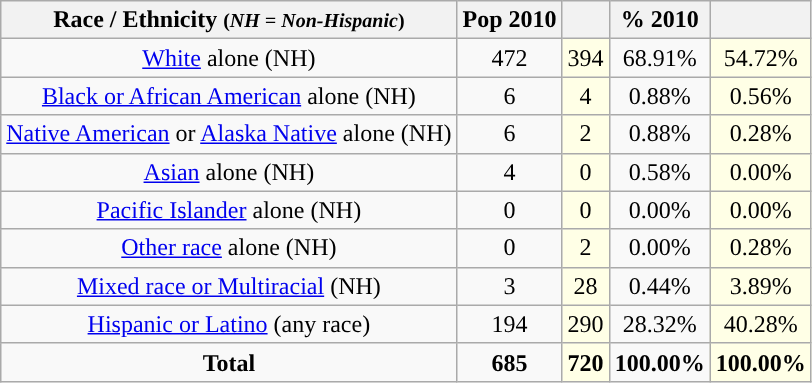<table class="wikitable" style="text-align:center;">
<tr>
<th>Race / Ethnicity <small>(<em>NH = Non-Hispanic</em>)</small></th>
<th>Pop 2010</th>
<th></th>
<th>% 2010</th>
<th></th>
</tr>
<tr>
<td><a href='#'>White</a> alone (NH)</td>
<td>472</td>
<td style='background: #ffffe6;'>394</td>
<td>68.91%</td>
<td style='background: #ffffe6;'>54.72%</td>
</tr>
<tr>
<td><a href='#'>Black or African American</a> alone (NH)</td>
<td>6</td>
<td style='background: #ffffe6;'>4</td>
<td>0.88%</td>
<td style='background: #ffffe6;'>0.56%</td>
</tr>
<tr>
<td><a href='#'>Native American</a> or <a href='#'>Alaska Native</a> alone (NH)</td>
<td>6</td>
<td style='background: #ffffe6;'>2</td>
<td>0.88%</td>
<td style='background: #ffffe6;'>0.28%</td>
</tr>
<tr>
<td><a href='#'>Asian</a> alone (NH)</td>
<td>4</td>
<td style='background: #ffffe6;'>0</td>
<td>0.58%</td>
<td style='background: #ffffe6;'>0.00%</td>
</tr>
<tr>
<td><a href='#'>Pacific Islander</a> alone (NH)</td>
<td>0</td>
<td style='background: #ffffe6;'>0</td>
<td>0.00%</td>
<td style='background: #ffffe6;'>0.00%</td>
</tr>
<tr>
<td><a href='#'>Other race</a> alone (NH)</td>
<td>0</td>
<td style='background: #ffffe6;'>2</td>
<td>0.00%</td>
<td style='background: #ffffe6;'>0.28%</td>
</tr>
<tr>
<td><a href='#'>Mixed race or Multiracial</a> (NH)</td>
<td>3</td>
<td style='background: #ffffe6;'>28</td>
<td>0.44%</td>
<td style='background: #ffffe6;'>3.89%</td>
</tr>
<tr>
<td><a href='#'>Hispanic or Latino</a> (any race)</td>
<td>194</td>
<td style='background: #ffffe6;'>290</td>
<td>28.32%</td>
<td style='background: #ffffe6;'>40.28%</td>
</tr>
<tr>
<td><strong>Total</strong></td>
<td><strong>685</strong></td>
<td style='background: #ffffe6;'><strong>720</strong></td>
<td><strong>100.00%</strong></td>
<td style='background: #ffffe6;'><strong>100.00%</strong></td>
</tr>
</table>
